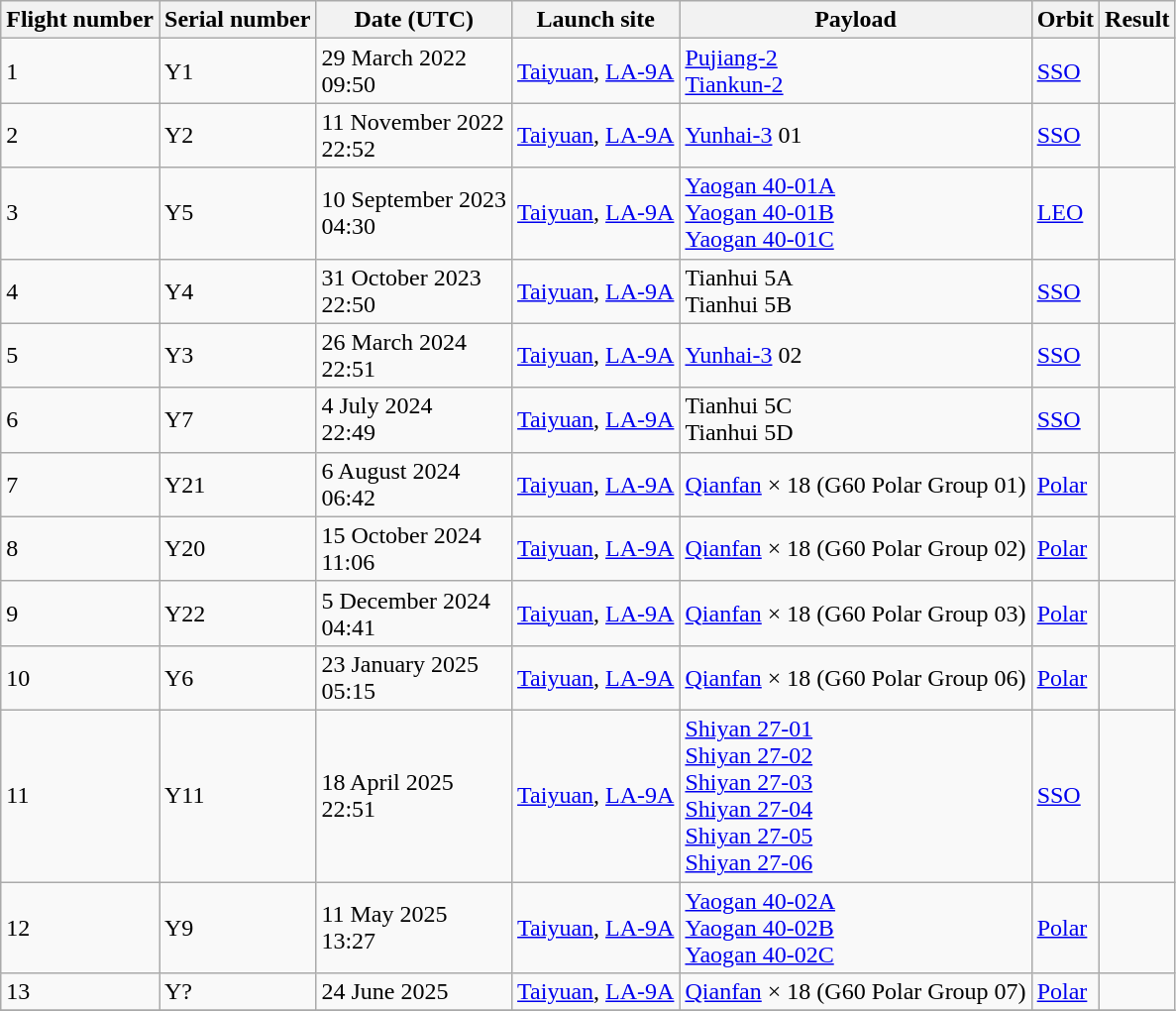<table class="wikitable">
<tr>
<th>Flight number</th>
<th>Serial number</th>
<th>Date (UTC)</th>
<th>Launch site</th>
<th>Payload</th>
<th>Orbit</th>
<th>Result</th>
</tr>
<tr>
<td>1</td>
<td>Y1</td>
<td>29 March 2022<br>09:50</td>
<td><a href='#'>Taiyuan</a>, <a href='#'>LA-9A</a></td>
<td><a href='#'>Pujiang-2</a><br><a href='#'>Tiankun-2</a></td>
<td><a href='#'>SSO</a></td>
<td></td>
</tr>
<tr>
<td>2</td>
<td>Y2</td>
<td>11 November 2022<br>22:52</td>
<td><a href='#'>Taiyuan</a>, <a href='#'>LA-9A</a></td>
<td><a href='#'>Yunhai-3</a> 01</td>
<td><a href='#'>SSO</a></td>
<td></td>
</tr>
<tr>
<td>3</td>
<td>Y5</td>
<td>10 September 2023<br>04:30</td>
<td><a href='#'>Taiyuan</a>, <a href='#'>LA-9A</a></td>
<td><a href='#'>Yaogan 40-01A</a><br><a href='#'>Yaogan 40-01B</a><br><a href='#'>Yaogan 40-01C</a></td>
<td><a href='#'>LEO</a></td>
<td></td>
</tr>
<tr>
<td>4</td>
<td>Y4</td>
<td>31 October 2023<br>22:50</td>
<td><a href='#'>Taiyuan</a>, <a href='#'>LA-9A</a></td>
<td>Tianhui 5A<br>Tianhui 5B</td>
<td><a href='#'>SSO</a></td>
<td></td>
</tr>
<tr>
<td>5</td>
<td>Y3</td>
<td>26 March 2024<br>22:51</td>
<td><a href='#'>Taiyuan</a>, <a href='#'>LA-9A</a></td>
<td><a href='#'>Yunhai-3</a> 02</td>
<td><a href='#'>SSO</a></td>
<td></td>
</tr>
<tr>
<td>6</td>
<td>Y7</td>
<td>4 July 2024<br>22:49</td>
<td><a href='#'>Taiyuan</a>, <a href='#'>LA-9A</a></td>
<td>Tianhui 5C<br>Tianhui 5D</td>
<td><a href='#'>SSO</a></td>
<td></td>
</tr>
<tr>
<td>7</td>
<td>Y21</td>
<td>6 August 2024<br>06:42</td>
<td><a href='#'>Taiyuan</a>, <a href='#'>LA-9A</a></td>
<td><a href='#'>Qianfan</a> × 18 (G60 Polar Group 01)</td>
<td><a href='#'>Polar</a></td>
<td></td>
</tr>
<tr>
<td>8</td>
<td>Y20</td>
<td>15 October 2024<br>11:06</td>
<td><a href='#'>Taiyuan</a>, <a href='#'>LA-9A</a></td>
<td><a href='#'>Qianfan</a> × 18 (G60 Polar Group 02)</td>
<td><a href='#'>Polar</a></td>
<td></td>
</tr>
<tr>
<td>9</td>
<td>Y22</td>
<td>5 December 2024<br>04:41</td>
<td><a href='#'>Taiyuan</a>, <a href='#'>LA-9A</a></td>
<td><a href='#'>Qianfan</a> × 18 (G60 Polar Group 03)</td>
<td><a href='#'>Polar</a></td>
<td></td>
</tr>
<tr>
<td>10</td>
<td>Y6</td>
<td>23 January 2025<br>05:15</td>
<td><a href='#'>Taiyuan</a>, <a href='#'>LA-9A</a></td>
<td><a href='#'>Qianfan</a> × 18 (G60 Polar Group 06)</td>
<td><a href='#'>Polar</a></td>
<td></td>
</tr>
<tr>
<td>11</td>
<td>Y11</td>
<td>18 April 2025<br>22:51</td>
<td><a href='#'>Taiyuan</a>, <a href='#'>LA-9A</a></td>
<td><a href='#'>Shiyan 27-01</a><br><a href='#'>Shiyan 27-02</a><br><a href='#'>Shiyan 27-03</a><br><a href='#'>Shiyan 27-04</a><br><a href='#'>Shiyan 27-05</a><br><a href='#'>Shiyan 27-06</a></td>
<td><a href='#'>SSO</a></td>
<td></td>
</tr>
<tr>
<td>12</td>
<td>Y9</td>
<td>11 May 2025<br>13:27</td>
<td><a href='#'>Taiyuan</a>, <a href='#'>LA-9A</a></td>
<td><a href='#'>Yaogan 40-02A</a><br><a href='#'>Yaogan 40-02B</a><br><a href='#'>Yaogan 40-02C</a></td>
<td><a href='#'>Polar</a></td>
<td></td>
</tr>
<tr>
<td>13</td>
<td>Y?</td>
<td>24 June 2025<br></td>
<td><a href='#'>Taiyuan</a>, <a href='#'>LA-9A</a></td>
<td><a href='#'>Qianfan</a> × 18 (G60 Polar Group 07)</td>
<td><a href='#'>Polar</a></td>
<td></td>
</tr>
<tr>
</tr>
</table>
